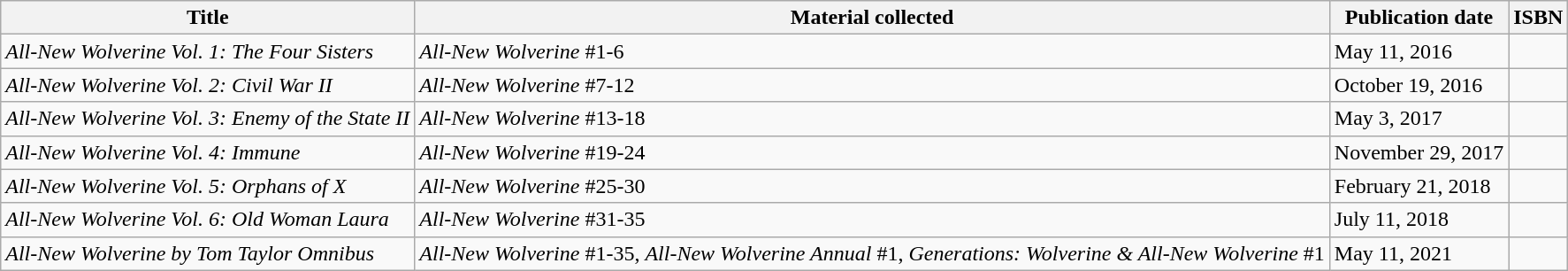<table class="wikitable">
<tr>
<th>Title</th>
<th>Material collected</th>
<th>Publication date</th>
<th>ISBN</th>
</tr>
<tr>
<td><em>All-New Wolverine Vol. 1: The Four Sisters</em></td>
<td><em>All-New Wolverine</em> #1-6</td>
<td>May 11, 2016</td>
<td></td>
</tr>
<tr>
<td><em>All-New Wolverine Vol. 2:</em> <em>Civil War II</em></td>
<td><em>All-New Wolverine</em> #7-12</td>
<td>October 19, 2016</td>
<td></td>
</tr>
<tr>
<td><em>All-New Wolverine Vol. 3:</em> <em>Enemy of the State II</em></td>
<td><em>All-New Wolverine</em> #13-18</td>
<td>May 3, 2017</td>
<td></td>
</tr>
<tr>
<td><em>All-New Wolverine Vol. 4:</em> <em>Immune</em></td>
<td><em>All-New Wolverine</em> #19-24</td>
<td>November 29, 2017</td>
<td></td>
</tr>
<tr>
<td><em>All-New Wolverine Vol. 5:</em> <em>Orphans of X</em></td>
<td><em>All-New Wolverine</em> #25-30</td>
<td>February 21, 2018</td>
<td></td>
</tr>
<tr>
<td><em>All-New Wolverine Vol. 6:</em> <em>Old Woman Laura</em></td>
<td><em>All-New Wolverine</em> #31-35</td>
<td>July 11, 2018</td>
<td></td>
</tr>
<tr>
<td><em>All-New Wolverine by Tom Taylor Omnibus</em></td>
<td><em>All-New Wolverine</em>  #1-35, <em>All-New Wolverine Annual</em> #1, <em>Generations: Wolverine & All-New Wolverine</em> #1</td>
<td>May 11, 2021</td>
<td></td>
</tr>
</table>
